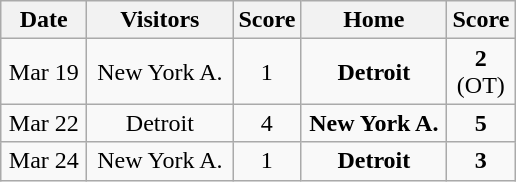<table class="wikitable">
<tr>
<th width="50">Date</th>
<th width="90">Visitors</th>
<th width="25">Score</th>
<th width="90">Home</th>
<th width="25">Score</th>
</tr>
<tr align="center">
<td>Mar 19</td>
<td>New York A.</td>
<td align="center">1</td>
<td><strong>Detroit</strong></td>
<td align="center"><strong>2</strong> (OT)</td>
</tr>
<tr align="center">
<td>Mar 22</td>
<td>Detroit</td>
<td align="center">4</td>
<td><strong>New York A.</strong></td>
<td align="center"><strong>5</strong></td>
</tr>
<tr align="center">
<td>Mar 24</td>
<td>New York A.</td>
<td align="center">1</td>
<td><strong>Detroit</strong></td>
<td align="center"><strong>3</strong></td>
</tr>
</table>
